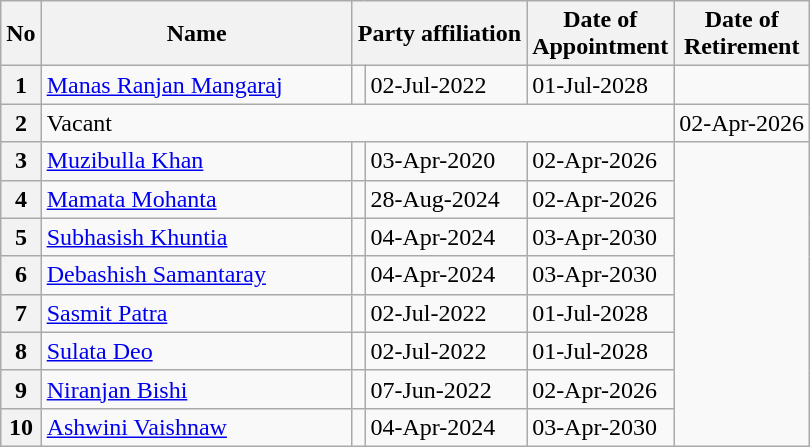<table class="wikitable sortable">
<tr>
<th>No</th>
<th style="width:200px">Name</th>
<th colspan="2">Party affiliation</th>
<th>Date of <br>Appointment</th>
<th>Date of <br>Retirement</th>
</tr>
<tr>
<th>1</th>
<td><a href='#'>Manas Ranjan Mangaraj</a></td>
<td></td>
<td>02-Jul-2022</td>
<td>01-Jul-2028</td>
</tr>
<tr>
<th>2</th>
<td colspan=4>Vacant</td>
<td>02-Apr-2026</td>
</tr>
<tr>
<th>3</th>
<td><a href='#'>Muzibulla Khan</a></td>
<td></td>
<td>03-Apr-2020</td>
<td>02-Apr-2026</td>
</tr>
<tr>
<th>4</th>
<td><a href='#'>Mamata Mohanta</a></td>
<td></td>
<td>28-Aug-2024</td>
<td>02-Apr-2026</td>
</tr>
<tr>
<th>5</th>
<td><a href='#'>Subhasish Khuntia</a></td>
<td></td>
<td>04-Apr-2024</td>
<td>03-Apr-2030</td>
</tr>
<tr>
<th>6</th>
<td><a href='#'>Debashish Samantaray</a></td>
<td></td>
<td>04-Apr-2024</td>
<td>03-Apr-2030</td>
</tr>
<tr>
<th>7</th>
<td><a href='#'>Sasmit Patra</a></td>
<td></td>
<td>02-Jul-2022</td>
<td>01-Jul-2028</td>
</tr>
<tr>
<th>8</th>
<td><a href='#'>Sulata Deo</a></td>
<td></td>
<td>02-Jul-2022</td>
<td>01-Jul-2028</td>
</tr>
<tr>
<th>9</th>
<td><a href='#'>Niranjan Bishi</a></td>
<td></td>
<td>07-Jun-2022</td>
<td>02-Apr-2026</td>
</tr>
<tr>
<th>10</th>
<td><a href='#'>Ashwini Vaishnaw</a></td>
<td></td>
<td>04-Apr-2024</td>
<td>03-Apr-2030</td>
</tr>
</table>
